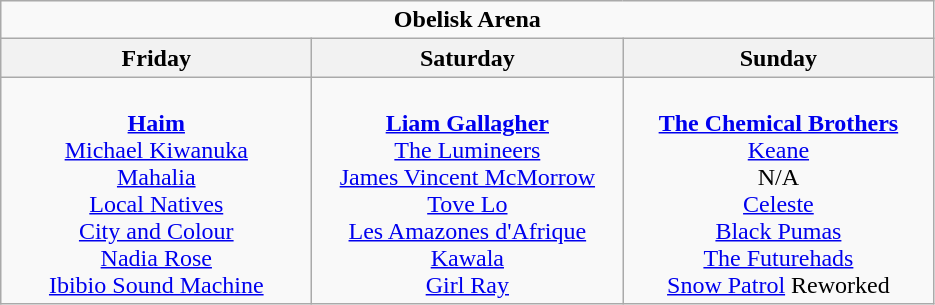<table class="wikitable">
<tr>
<td colspan="3" align="center"><strong>Obelisk Arena</strong></td>
</tr>
<tr>
<th>Friday</th>
<th>Saturday</th>
<th>Sunday</th>
</tr>
<tr>
<td valign="top" align="center" width=200><br><strong><a href='#'>Haim</a></strong>
<br> <a href='#'>Michael Kiwanuka</a>
<br> <a href='#'>Mahalia</a>
<br> <a href='#'>Local Natives</a>
<br> <a href='#'>City and Colour</a>
<br> <a href='#'>Nadia Rose</a> 
<br> <a href='#'>Ibibio Sound Machine</a></td>
<td valign="top" align="center" width=200><br><strong><a href='#'>Liam Gallagher</a></strong>
<br><a href='#'>The Lumineers</a> 
<br><a href='#'>James Vincent McMorrow</a>
<br><a href='#'>Tove Lo</a>
<br> <a href='#'>Les Amazones d'Afrique</a>
<br> <a href='#'>Kawala</a>
<br> <a href='#'>Girl Ray</a></td>
<td valign="top" align="center" width=200><br><strong><a href='#'>The Chemical Brothers</a></strong> 
<br><a href='#'>Keane</a>
<br> N/A 
<br> <a href='#'>Celeste</a>
<br> <a href='#'>Black Pumas</a>
<br> <a href='#'>The Futurehads</a>
<br> <a href='#'>Snow Patrol</a> Reworked</td>
</tr>
</table>
